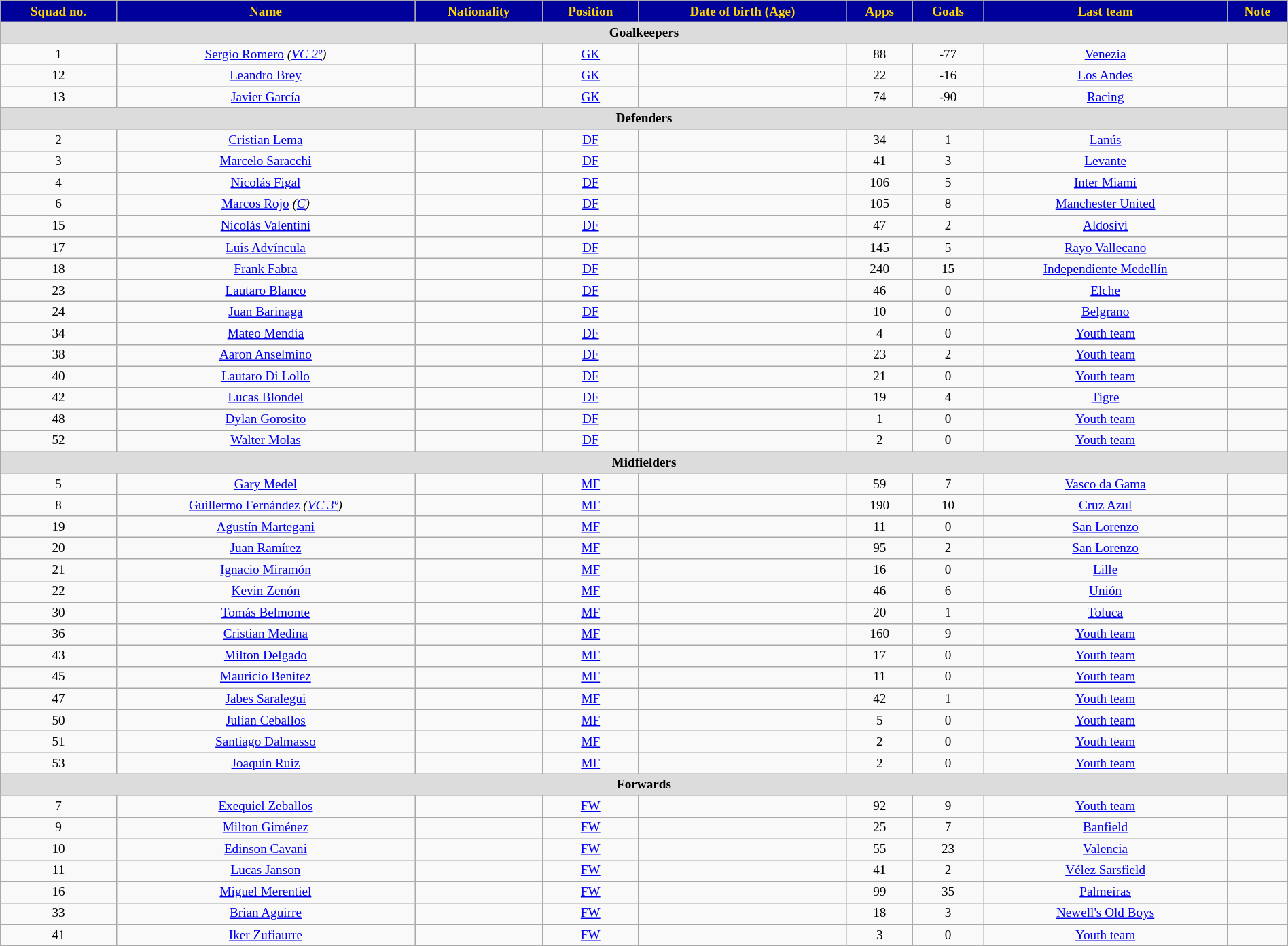<table class="wikitable"  style="text-align:center; font-size:80%; width:100%;">
<tr>
<th style="background:#00009B; color:gold; text-align:center;">Squad no.</th>
<th style="background:#00009B; color:gold; text-align:center;">Name</th>
<th style="background:#00009B; color:gold; text-align:center;">Nationality</th>
<th style="background:#00009B; color:gold; text-align:center;">Position</th>
<th style="background:#00009B; color:gold; text-align:center;">Date of birth (Age)</th>
<th style="background:#00009B; color:gold; text-align:center;">Apps</th>
<th style="background:#00009B; color:gold; text-align:center;">Goals</th>
<th style="background:#00009B; color:gold; text-align:center;">Last team</th>
<th style="background:#00009B; color:gold; text-align:center;">Note</th>
</tr>
<tr>
<th colspan="9"  style="background:#dcdcdc; text-align:center;">Goalkeepers</th>
</tr>
<tr>
<td>1</td>
<td><a href='#'>Sergio Romero</a> <em>(<a href='#'>VC 2º</a>)</em></td>
<td></td>
<td><a href='#'>GK</a></td>
<td></td>
<td>88</td>
<td>-77</td>
<td> <a href='#'>Venezia</a></td>
<td></td>
</tr>
<tr>
<td>12</td>
<td><a href='#'>Leandro Brey</a></td>
<td></td>
<td><a href='#'>GK</a></td>
<td></td>
<td>22</td>
<td>-16</td>
<td> <a href='#'>Los Andes</a></td>
<td></td>
</tr>
<tr>
<td>13</td>
<td><a href='#'>Javier García</a></td>
<td></td>
<td><a href='#'>GK</a></td>
<td></td>
<td>74</td>
<td>-90</td>
<td> <a href='#'>Racing</a></td>
<td></td>
</tr>
<tr>
<th colspan="9"  style="background:#dcdcdc; text-align:center;">Defenders</th>
</tr>
<tr>
<td>2</td>
<td><a href='#'>Cristian Lema</a></td>
<td></td>
<td><a href='#'>DF</a></td>
<td></td>
<td>34</td>
<td>1</td>
<td> <a href='#'>Lanús</a></td>
<td></td>
</tr>
<tr>
<td>3</td>
<td><a href='#'>Marcelo Saracchi</a></td>
<td></td>
<td><a href='#'>DF</a></td>
<td></td>
<td>41</td>
<td>3</td>
<td> <a href='#'>Levante</a></td>
</tr>
<tr>
<td>4</td>
<td><a href='#'>Nicolás Figal</a></td>
<td></td>
<td><a href='#'>DF</a></td>
<td></td>
<td>106</td>
<td>5</td>
<td> <a href='#'>Inter Miami</a></td>
<td></td>
</tr>
<tr>
<td>6</td>
<td><a href='#'>Marcos Rojo</a> <em>(<a href='#'>C</a>)</em></td>
<td></td>
<td><a href='#'>DF</a></td>
<td></td>
<td>105</td>
<td>8</td>
<td> <a href='#'>Manchester United</a></td>
<td></td>
</tr>
<tr>
<td>15</td>
<td><a href='#'>Nicolás Valentini</a></td>
<td></td>
<td><a href='#'>DF</a></td>
<td></td>
<td>47</td>
<td>2</td>
<td> <a href='#'>Aldosivi</a></td>
<td></td>
</tr>
<tr>
<td>17</td>
<td><a href='#'>Luis Advíncula</a></td>
<td></td>
<td><a href='#'>DF</a></td>
<td></td>
<td>145</td>
<td>5</td>
<td> <a href='#'>Rayo Vallecano</a></td>
<td></td>
</tr>
<tr>
<td>18</td>
<td><a href='#'>Frank Fabra</a></td>
<td></td>
<td><a href='#'>DF</a></td>
<td></td>
<td>240</td>
<td>15</td>
<td> <a href='#'>Independiente Medellín</a></td>
<td></td>
</tr>
<tr>
<td>23</td>
<td><a href='#'>Lautaro Blanco</a></td>
<td></td>
<td><a href='#'>DF</a></td>
<td></td>
<td>46</td>
<td>0</td>
<td> <a href='#'>Elche</a></td>
<td></td>
</tr>
<tr>
<td>24</td>
<td><a href='#'>Juan Barinaga</a></td>
<td></td>
<td><a href='#'>DF</a></td>
<td></td>
<td>10</td>
<td>0</td>
<td> <a href='#'>Belgrano</a></td>
<td></td>
</tr>
<tr>
<td>34</td>
<td><a href='#'>Mateo Mendía</a></td>
<td></td>
<td><a href='#'>DF</a></td>
<td></td>
<td>4</td>
<td>0</td>
<td> <a href='#'>Youth team</a></td>
<td></td>
</tr>
<tr>
<td>38</td>
<td><a href='#'>Aaron Anselmino</a></td>
<td></td>
<td><a href='#'>DF</a></td>
<td></td>
<td>23</td>
<td>2</td>
<td> <a href='#'>Youth team</a></td>
<td></td>
</tr>
<tr>
<td>40</td>
<td><a href='#'>Lautaro Di Lollo</a></td>
<td></td>
<td><a href='#'>DF</a></td>
<td></td>
<td>21</td>
<td>0</td>
<td> <a href='#'>Youth team</a></td>
<td></td>
</tr>
<tr>
<td>42</td>
<td><a href='#'>Lucas Blondel</a></td>
<td></td>
<td><a href='#'>DF</a></td>
<td></td>
<td>19</td>
<td>4</td>
<td> <a href='#'>Tigre</a></td>
<td></td>
</tr>
<tr>
<td>48</td>
<td><a href='#'>Dylan Gorosito</a></td>
<td></td>
<td><a href='#'>DF</a></td>
<td></td>
<td>1</td>
<td>0</td>
<td> <a href='#'>Youth team</a></td>
<td></td>
</tr>
<tr>
<td>52</td>
<td><a href='#'>Walter Molas</a></td>
<td></td>
<td><a href='#'>DF</a></td>
<td></td>
<td>2</td>
<td>0</td>
<td> <a href='#'>Youth team</a></td>
<td></td>
</tr>
<tr>
<th colspan="9"  style="background:#dcdcdc; text-align:center;">Midfielders</th>
</tr>
<tr>
<td>5</td>
<td><a href='#'>Gary Medel</a></td>
<td></td>
<td><a href='#'>MF</a></td>
<td></td>
<td>59</td>
<td>7</td>
<td> <a href='#'>Vasco da Gama</a></td>
<td></td>
</tr>
<tr>
<td>8</td>
<td><a href='#'>Guillermo Fernández</a> <em>(<a href='#'>VC 3º</a>)</em></td>
<td></td>
<td><a href='#'>MF</a></td>
<td></td>
<td>190</td>
<td>10</td>
<td> <a href='#'>Cruz Azul</a></td>
<td></td>
</tr>
<tr>
<td>19</td>
<td><a href='#'>Agustín Martegani</a></td>
<td></td>
<td><a href='#'>MF</a></td>
<td></td>
<td>11</td>
<td>0</td>
<td> <a href='#'>San Lorenzo</a></td>
<td></td>
</tr>
<tr>
<td>20</td>
<td><a href='#'>Juan Ramírez</a></td>
<td></td>
<td><a href='#'>MF</a></td>
<td></td>
<td>95</td>
<td>2</td>
<td> <a href='#'>San Lorenzo</a></td>
<td></td>
</tr>
<tr>
<td>21</td>
<td><a href='#'>Ignacio Miramón</a></td>
<td></td>
<td><a href='#'>MF</a></td>
<td></td>
<td>16</td>
<td>0</td>
<td> <a href='#'>Lille</a></td>
<td></td>
</tr>
<tr>
<td>22</td>
<td><a href='#'>Kevin Zenón</a></td>
<td></td>
<td><a href='#'>MF</a></td>
<td></td>
<td>46</td>
<td>6</td>
<td> <a href='#'>Unión</a></td>
<td></td>
</tr>
<tr>
<td>30</td>
<td><a href='#'>Tomás Belmonte</a></td>
<td></td>
<td><a href='#'>MF</a></td>
<td></td>
<td>20</td>
<td>1</td>
<td> <a href='#'>Toluca</a></td>
<td></td>
</tr>
<tr>
<td>36</td>
<td><a href='#'>Cristian Medina</a></td>
<td></td>
<td><a href='#'>MF</a></td>
<td></td>
<td>160</td>
<td>9</td>
<td> <a href='#'>Youth team</a></td>
<td></td>
</tr>
<tr>
<td>43</td>
<td><a href='#'>Milton Delgado</a></td>
<td></td>
<td><a href='#'>MF</a></td>
<td></td>
<td>17</td>
<td>0</td>
<td> <a href='#'>Youth team</a></td>
<td></td>
</tr>
<tr>
<td>45</td>
<td><a href='#'>Mauricio Benítez</a></td>
<td></td>
<td><a href='#'>MF</a></td>
<td></td>
<td>11</td>
<td>0</td>
<td> <a href='#'>Youth team</a></td>
<td></td>
</tr>
<tr>
<td>47</td>
<td><a href='#'>Jabes Saralegui</a></td>
<td></td>
<td><a href='#'>MF</a></td>
<td></td>
<td>42</td>
<td>1</td>
<td> <a href='#'>Youth team</a></td>
<td></td>
</tr>
<tr>
<td>50</td>
<td><a href='#'>Julian Ceballos</a></td>
<td></td>
<td><a href='#'>MF</a></td>
<td></td>
<td>5</td>
<td>0</td>
<td> <a href='#'>Youth team</a></td>
<td></td>
</tr>
<tr>
<td>51</td>
<td><a href='#'>Santiago Dalmasso</a></td>
<td></td>
<td><a href='#'>MF</a></td>
<td></td>
<td>2</td>
<td>0</td>
<td> <a href='#'>Youth team</a></td>
<td></td>
</tr>
<tr>
<td>53</td>
<td><a href='#'>Joaquín Ruiz</a></td>
<td></td>
<td><a href='#'>MF</a></td>
<td></td>
<td>2</td>
<td>0</td>
<td> <a href='#'>Youth team</a></td>
<td></td>
</tr>
<tr>
<th colspan="9"  style="background:#dcdcdc; text-align:center;">Forwards</th>
</tr>
<tr>
<td>7</td>
<td><a href='#'>Exequiel Zeballos</a></td>
<td></td>
<td><a href='#'>FW</a></td>
<td></td>
<td>92</td>
<td>9</td>
<td> <a href='#'>Youth team</a></td>
<td></td>
</tr>
<tr>
<td>9</td>
<td><a href='#'>Milton Giménez</a></td>
<td></td>
<td><a href='#'>FW</a></td>
<td></td>
<td>25</td>
<td>7</td>
<td> <a href='#'>Banfield</a></td>
<td></td>
</tr>
<tr>
<td>10</td>
<td><a href='#'>Edinson Cavani</a></td>
<td></td>
<td><a href='#'>FW</a></td>
<td></td>
<td>55</td>
<td>23</td>
<td> <a href='#'>Valencia</a></td>
<td></td>
</tr>
<tr>
<td>11</td>
<td><a href='#'>Lucas Janson</a></td>
<td></td>
<td><a href='#'>FW</a></td>
<td></td>
<td>41</td>
<td>2</td>
<td> <a href='#'>Vélez Sarsfield</a></td>
<td></td>
</tr>
<tr>
<td>16</td>
<td><a href='#'>Miguel Merentiel</a></td>
<td></td>
<td><a href='#'>FW</a></td>
<td></td>
<td>99</td>
<td>35</td>
<td> <a href='#'>Palmeiras</a></td>
<td></td>
</tr>
<tr>
<td>33</td>
<td><a href='#'>Brian Aguirre</a></td>
<td></td>
<td><a href='#'>FW</a></td>
<td></td>
<td>18</td>
<td>3</td>
<td> <a href='#'>Newell's Old Boys</a></td>
<td></td>
</tr>
<tr>
<td>41</td>
<td><a href='#'>Iker Zufiaurre</a></td>
<td></td>
<td><a href='#'>FW</a></td>
<td></td>
<td>3</td>
<td>0</td>
<td> <a href='#'>Youth team</a></td>
<td></td>
</tr>
</table>
